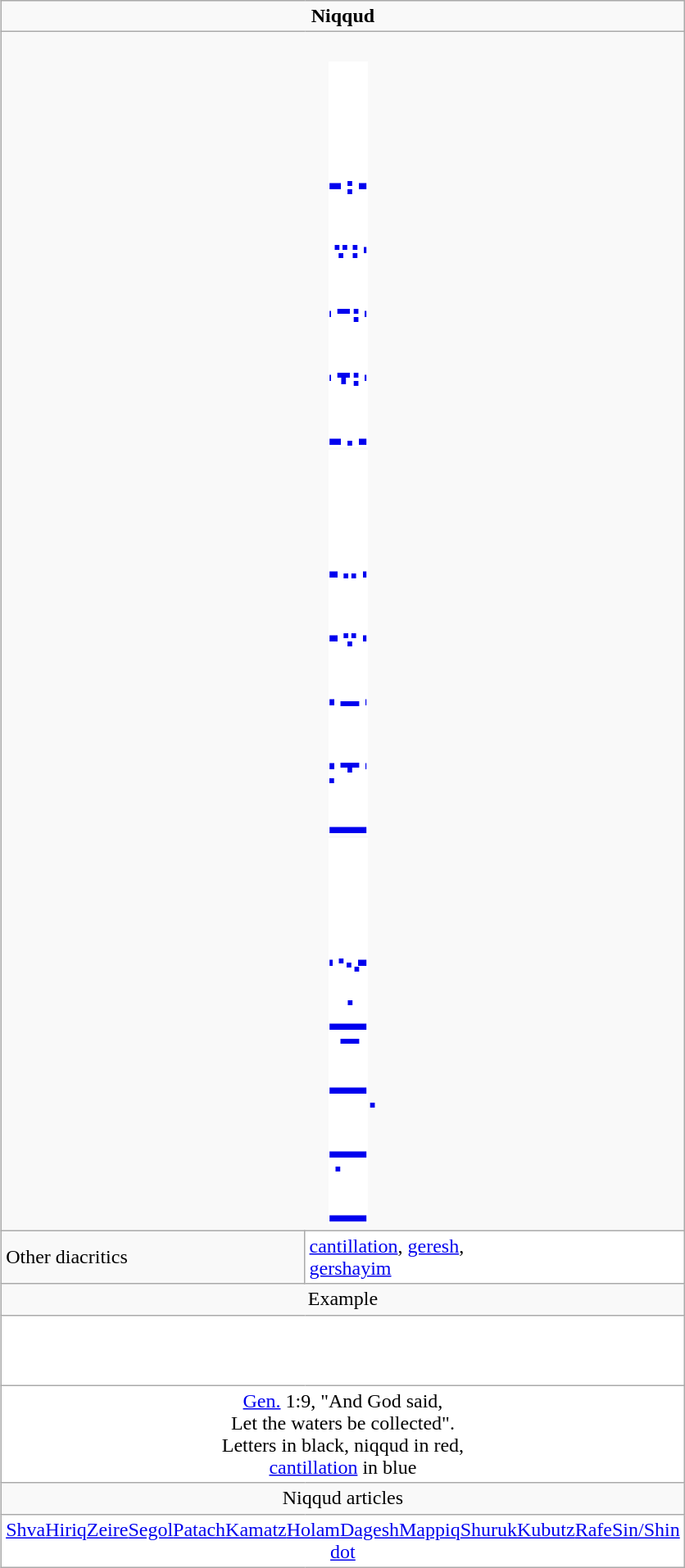<table align="right" class="wikitable">
<tr>
<td colspan="2" style="text-align:center;"><strong>Niqqud</strong></td>
</tr>
<tr>
<td colspan="2"><br><table style="margin-left: auto; margin-right: auto; border-style:none">
<tr>
<td style="border-style:none"></td>
<td style="padding:1px; margin:0px; background:white;line-height:1em; font-size:325%; font-family:SBL Hebrew, David, Narkisim, 'Times New Roman'; border-width:0px"><br><div><a href='#'> ְ </a></div>
<div><a href='#'> ֱ </a></div>
<div><a href='#'> ֲ </a></div>
<div><a href='#'> ֳ </a></div>
<div><a href='#'> ִ </a></div></td>
</tr>
<tr>
<td style="border-style:none"></td>
<td style="padding:1px; margin:0px; background:white;line-height:1em; font-size:325%; font-family:SBL Hebrew, David, Narkisim, 'Times New Roman'; border-width:0px;"><br><div><a href='#'> ֵ </a></div>
<div><a href='#'> ֶ </a></div>
<div><a href='#'> ַ </a></div>
<div><a href='#'> ָ </a></div>
<div><a href='#'> ֹ </a></div></td>
</tr>
<tr>
<td style="border-style:none"></td>
<td style="padding:1px; margin:0px; background:white;line-height:1em; font-size:325%; font-family:SBL Hebrew, David, Narkisim, 'Times New Roman'; border-width:0px;"><br><div><a href='#'> ֻ </a></div>
<div><a href='#'> ּ </a></div>
<div><a href='#'> ֿ </a></div>
<div><a href='#'> ׁ </a></div>
<div><a href='#'> ׂ </a></div></td>
</tr>
</table>
</td>
</tr>
<tr>
<td>Other diacritics</td>
<td style="background:white"><a href='#'>cantillation</a>, <a href='#'>geresh</a>,<br><a href='#'>gershayim</a></td>
</tr>
<tr>
<td colspan="2" style="text-align:center;">Example</td>
</tr>
<tr>
<td colspan="2" align="center" style="background:white;height:50px"></td>
</tr>
<tr>
<td colspan="2" style="width:250px;background:white; text-align:center;"><a href='#'>Gen.</a> 1:9, "And God said,<br>Let the waters be collected".<strong><br></strong>Letters in black, <span>niqqud in red</span>, <span><br><a href='#'>cantillation</a> in blue</span></td>
</tr>
<tr>
<td colspan="2" style="text-align:center;">Niqqud articles</td>
</tr>
<tr>
<td colspan="2" style="width:250px;background:white; text-align:center;"><a href='#'>Shva</a><a href='#'>Hiriq</a><a href='#'>Zeire</a><a href='#'>Segol</a><a href='#'>Patach</a><a href='#'>Kamatz</a><a href='#'>Holam</a><a href='#'>Dagesh</a><a href='#'>Mappiq</a><a href='#'>Shuruk</a><a href='#'>Kubutz</a><a href='#'>Rafe</a><a href='#'>Sin/Shin dot</a></td>
</tr>
</table>
